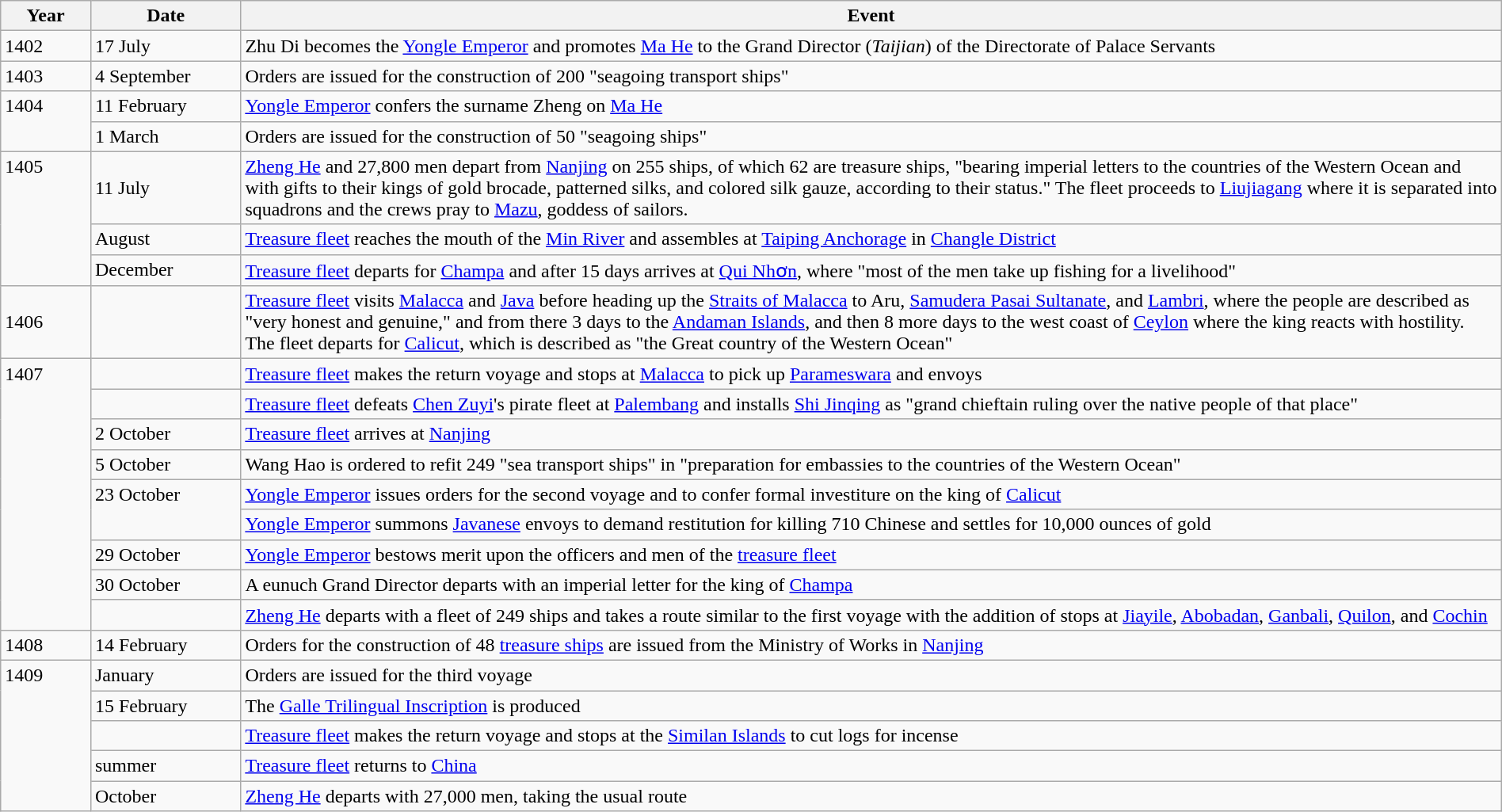<table class="wikitable" width="100%">
<tr>
<th style="width:6%">Year</th>
<th style="width:10%">Date</th>
<th>Event</th>
</tr>
<tr>
<td>1402</td>
<td>17 July</td>
<td>Zhu Di becomes the <a href='#'>Yongle Emperor</a> and promotes <a href='#'>Ma He</a> to the Grand Director (<em>Taijian</em>) of the Directorate of Palace Servants</td>
</tr>
<tr>
<td>1403</td>
<td>4 September</td>
<td>Orders are issued for the construction of 200 "seagoing transport ships"</td>
</tr>
<tr>
<td rowspan="2" valign="top">1404</td>
<td>11 February</td>
<td><a href='#'>Yongle Emperor</a> confers the surname Zheng on <a href='#'>Ma He</a></td>
</tr>
<tr>
<td>1 March</td>
<td>Orders are issued for the construction of 50 "seagoing ships"</td>
</tr>
<tr>
<td rowspan="3" valign="top">1405</td>
<td>11 July</td>
<td><a href='#'>Zheng He</a> and 27,800 men depart from <a href='#'>Nanjing</a> on 255 ships, of which 62 are treasure ships, "bearing imperial letters to the countries of the Western Ocean and with gifts to their kings of gold brocade, patterned silks, and colored silk gauze, according to their status." The fleet proceeds to <a href='#'>Liujiagang</a> where it is separated into squadrons and the crews pray to <a href='#'>Mazu</a>, goddess of sailors.</td>
</tr>
<tr>
<td>August</td>
<td><a href='#'>Treasure fleet</a> reaches the mouth of the <a href='#'>Min River</a> and assembles at <a href='#'>Taiping Anchorage</a> in <a href='#'>Changle District</a></td>
</tr>
<tr>
<td>December</td>
<td><a href='#'>Treasure fleet</a> departs for <a href='#'>Champa</a> and after 15 days arrives at <a href='#'>Qui Nhơn</a>, where "most of the men take up fishing for a livelihood"</td>
</tr>
<tr>
<td>1406</td>
<td></td>
<td><a href='#'>Treasure fleet</a> visits <a href='#'>Malacca</a> and <a href='#'>Java</a> before heading up the <a href='#'>Straits of Malacca</a> to Aru, <a href='#'>Samudera Pasai Sultanate</a>, and <a href='#'>Lambri</a>, where the people are described as "very honest and genuine," and from there 3 days to the <a href='#'>Andaman Islands</a>, and then 8 more days to the west coast of <a href='#'>Ceylon</a> where the king reacts with hostility. The fleet departs for <a href='#'>Calicut</a>, which is described as "the Great country of the Western Ocean"</td>
</tr>
<tr>
<td rowspan="9" valign="top">1407</td>
<td></td>
<td><a href='#'>Treasure fleet</a> makes the return voyage and stops at <a href='#'>Malacca</a> to pick up <a href='#'>Parameswara</a> and envoys</td>
</tr>
<tr>
<td></td>
<td><a href='#'>Treasure fleet</a> defeats <a href='#'>Chen Zuyi</a>'s pirate fleet at <a href='#'>Palembang</a> and installs <a href='#'>Shi Jinqing</a> as "grand chieftain ruling over the native people of that place"</td>
</tr>
<tr>
<td>2 October</td>
<td><a href='#'>Treasure fleet</a> arrives at <a href='#'>Nanjing</a></td>
</tr>
<tr>
<td>5 October</td>
<td>Wang Hao is ordered to refit 249 "sea transport ships" in "preparation for embassies to the countries of the Western Ocean"</td>
</tr>
<tr>
<td rowspan="2" valign="top">23 October</td>
<td><a href='#'>Yongle Emperor</a> issues orders for the second voyage and to confer formal investiture on the king of <a href='#'>Calicut</a></td>
</tr>
<tr>
<td><a href='#'>Yongle Emperor</a> summons <a href='#'>Javanese</a> envoys to demand restitution for killing 710 Chinese and settles for 10,000 ounces of gold</td>
</tr>
<tr>
<td>29 October</td>
<td><a href='#'>Yongle Emperor</a> bestows merit upon the officers and men of the <a href='#'>treasure fleet</a></td>
</tr>
<tr>
<td>30 October</td>
<td>A eunuch Grand Director departs with an imperial letter for the king of <a href='#'>Champa</a></td>
</tr>
<tr>
<td></td>
<td><a href='#'>Zheng He</a> departs with a fleet of 249 ships and takes a route similar to the first voyage with the addition of stops at <a href='#'>Jiayile</a>, <a href='#'>Abobadan</a>, <a href='#'>Ganbali</a>, <a href='#'>Quilon</a>, and <a href='#'>Cochin</a></td>
</tr>
<tr>
<td>1408</td>
<td>14 February</td>
<td>Orders for the construction of 48 <a href='#'>treasure ships</a> are issued from the Ministry of Works in <a href='#'>Nanjing</a></td>
</tr>
<tr>
<td rowspan="5" valign="top">1409</td>
<td>January</td>
<td>Orders are issued for the third voyage</td>
</tr>
<tr>
<td>15 February</td>
<td>The <a href='#'>Galle Trilingual Inscription</a> is produced</td>
</tr>
<tr>
<td></td>
<td><a href='#'>Treasure fleet</a> makes the return voyage and stops at the <a href='#'>Similan Islands</a> to cut logs for incense</td>
</tr>
<tr>
<td>summer</td>
<td><a href='#'>Treasure fleet</a> returns to <a href='#'>China</a></td>
</tr>
<tr>
<td>October</td>
<td><a href='#'>Zheng He</a> departs with 27,000 men, taking the usual route</td>
</tr>
</table>
